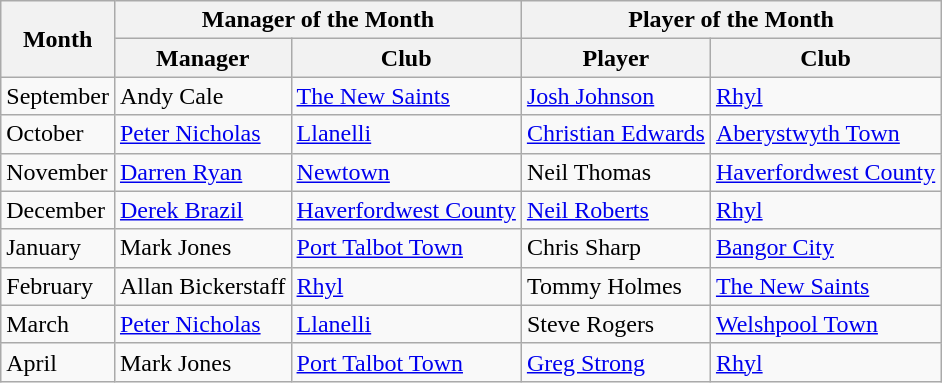<table class="wikitable">
<tr>
<th rowspan="2">Month</th>
<th colspan="2">Manager of the Month</th>
<th colspan="2">Player of the Month</th>
</tr>
<tr>
<th>Manager</th>
<th>Club</th>
<th>Player</th>
<th>Club</th>
</tr>
<tr>
<td>September</td>
<td> Andy Cale</td>
<td><a href='#'>The New Saints</a></td>
<td> <a href='#'>Josh Johnson</a></td>
<td><a href='#'>Rhyl</a></td>
</tr>
<tr>
<td>October</td>
<td> <a href='#'>Peter Nicholas</a></td>
<td><a href='#'>Llanelli</a></td>
<td> <a href='#'>Christian Edwards</a></td>
<td><a href='#'>Aberystwyth Town</a></td>
</tr>
<tr>
<td>November</td>
<td> <a href='#'>Darren Ryan</a></td>
<td><a href='#'>Newtown</a></td>
<td> Neil Thomas</td>
<td><a href='#'>Haverfordwest County</a></td>
</tr>
<tr>
<td>December</td>
<td> <a href='#'>Derek Brazil</a></td>
<td><a href='#'>Haverfordwest County</a></td>
<td> <a href='#'>Neil Roberts</a></td>
<td><a href='#'>Rhyl</a></td>
</tr>
<tr>
<td>January</td>
<td> Mark Jones</td>
<td><a href='#'>Port Talbot Town</a></td>
<td> Chris Sharp</td>
<td><a href='#'>Bangor City</a></td>
</tr>
<tr>
<td>February</td>
<td> Allan Bickerstaff</td>
<td><a href='#'>Rhyl</a></td>
<td> Tommy Holmes</td>
<td><a href='#'>The New Saints</a></td>
</tr>
<tr>
<td>March</td>
<td> <a href='#'>Peter Nicholas</a></td>
<td><a href='#'>Llanelli</a></td>
<td> Steve Rogers</td>
<td><a href='#'>Welshpool Town</a></td>
</tr>
<tr>
<td>April</td>
<td> Mark Jones</td>
<td><a href='#'>Port Talbot Town</a></td>
<td> <a href='#'>Greg Strong</a></td>
<td><a href='#'>Rhyl</a></td>
</tr>
</table>
